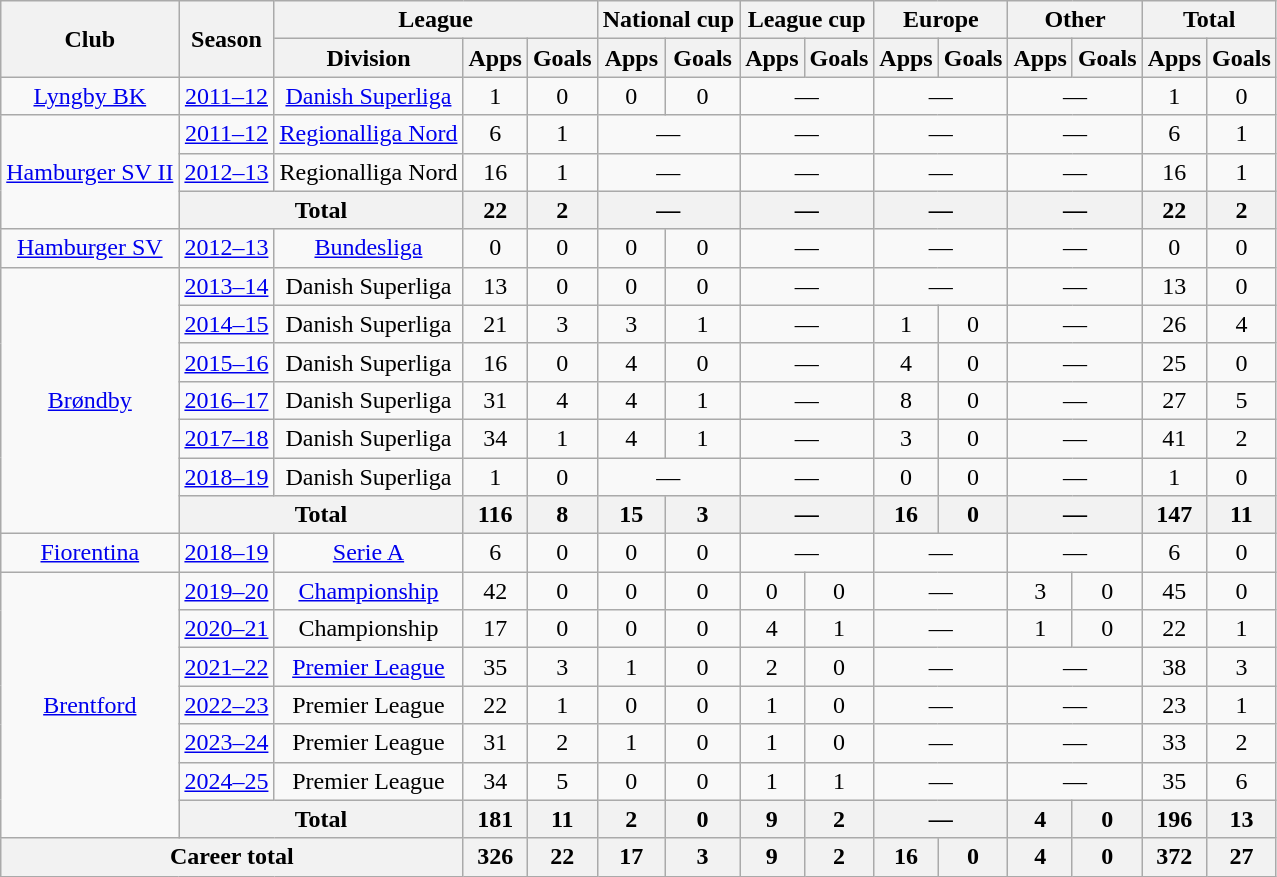<table class="wikitable" style="text-align:center">
<tr>
<th rowspan="2">Club</th>
<th rowspan="2">Season</th>
<th colspan="3">League</th>
<th colspan="2">National cup</th>
<th colspan="2">League cup</th>
<th colspan="2">Europe</th>
<th colspan="2">Other</th>
<th colspan="2">Total</th>
</tr>
<tr>
<th>Division</th>
<th>Apps</th>
<th>Goals</th>
<th>Apps</th>
<th>Goals</th>
<th>Apps</th>
<th>Goals</th>
<th>Apps</th>
<th>Goals</th>
<th>Apps</th>
<th>Goals</th>
<th>Apps</th>
<th>Goals</th>
</tr>
<tr>
<td><a href='#'>Lyngby BK</a></td>
<td><a href='#'>2011–12</a></td>
<td><a href='#'>Danish Superliga</a></td>
<td>1</td>
<td>0</td>
<td>0</td>
<td>0</td>
<td colspan="2">—</td>
<td colspan="2">—</td>
<td colspan="2">—</td>
<td>1</td>
<td>0</td>
</tr>
<tr>
<td rowspan="3"><a href='#'>Hamburger SV II</a></td>
<td><a href='#'>2011–12</a></td>
<td><a href='#'>Regionalliga Nord</a></td>
<td>6</td>
<td>1</td>
<td colspan="2">—</td>
<td colspan="2">—</td>
<td colspan="2">—</td>
<td colspan="2">—</td>
<td>6</td>
<td>1</td>
</tr>
<tr>
<td><a href='#'>2012–13</a></td>
<td>Regionalliga Nord</td>
<td>16</td>
<td>1</td>
<td colspan="2">—</td>
<td colspan="2">—</td>
<td colspan="2">—</td>
<td colspan="2">—</td>
<td>16</td>
<td>1</td>
</tr>
<tr>
<th colspan="2">Total</th>
<th>22</th>
<th>2</th>
<th colspan="2">—</th>
<th colspan="2">—</th>
<th colspan="2">—</th>
<th colspan="2">—</th>
<th>22</th>
<th>2</th>
</tr>
<tr>
<td><a href='#'>Hamburger SV</a></td>
<td><a href='#'>2012–13</a></td>
<td><a href='#'>Bundesliga</a></td>
<td>0</td>
<td>0</td>
<td>0</td>
<td>0</td>
<td colspan="2">—</td>
<td colspan="2">—</td>
<td colspan="2">—</td>
<td>0</td>
<td>0</td>
</tr>
<tr>
<td rowspan="7"><a href='#'>Brøndby</a></td>
<td><a href='#'>2013–14</a></td>
<td>Danish Superliga</td>
<td>13</td>
<td>0</td>
<td>0</td>
<td>0</td>
<td colspan="2">—</td>
<td colspan="2">—</td>
<td colspan="2">—</td>
<td>13</td>
<td>0</td>
</tr>
<tr>
<td><a href='#'>2014–15</a></td>
<td>Danish Superliga</td>
<td>21</td>
<td>3</td>
<td>3</td>
<td>1</td>
<td colspan="2">—</td>
<td>1</td>
<td>0</td>
<td colspan="2">—</td>
<td>26</td>
<td>4</td>
</tr>
<tr>
<td><a href='#'>2015–16</a></td>
<td>Danish Superliga</td>
<td>16</td>
<td>0</td>
<td>4</td>
<td>0</td>
<td colspan="2">—</td>
<td>4</td>
<td>0</td>
<td colspan="2">—</td>
<td>25</td>
<td>0</td>
</tr>
<tr>
<td><a href='#'>2016–17</a></td>
<td>Danish Superliga</td>
<td>31</td>
<td>4</td>
<td>4</td>
<td>1</td>
<td colspan="2">—</td>
<td>8</td>
<td>0</td>
<td colspan="2">—</td>
<td>27</td>
<td>5</td>
</tr>
<tr>
<td><a href='#'>2017–18</a></td>
<td>Danish Superliga</td>
<td>34</td>
<td>1</td>
<td>4</td>
<td>1</td>
<td colspan="2">—</td>
<td>3</td>
<td>0</td>
<td colspan="2">—</td>
<td>41</td>
<td>2</td>
</tr>
<tr>
<td><a href='#'>2018–19</a></td>
<td>Danish Superliga</td>
<td>1</td>
<td>0</td>
<td colspan="2">—</td>
<td colspan="2">—</td>
<td>0</td>
<td>0</td>
<td colspan="2">—</td>
<td>1</td>
<td>0</td>
</tr>
<tr>
<th colspan="2">Total</th>
<th>116</th>
<th>8</th>
<th>15</th>
<th>3</th>
<th colspan="2">—</th>
<th>16</th>
<th>0</th>
<th colspan="2">—</th>
<th>147</th>
<th>11</th>
</tr>
<tr>
<td><a href='#'>Fiorentina</a></td>
<td><a href='#'>2018–19</a></td>
<td><a href='#'>Serie A</a></td>
<td>6</td>
<td>0</td>
<td>0</td>
<td>0</td>
<td colspan="2">—</td>
<td colspan="2">—</td>
<td colspan="2">—</td>
<td>6</td>
<td>0</td>
</tr>
<tr>
<td rowspan="7"><a href='#'>Brentford</a></td>
<td><a href='#'>2019–20</a></td>
<td><a href='#'>Championship</a></td>
<td>42</td>
<td>0</td>
<td>0</td>
<td>0</td>
<td>0</td>
<td>0</td>
<td colspan="2">—</td>
<td>3</td>
<td>0</td>
<td>45</td>
<td>0</td>
</tr>
<tr>
<td><a href='#'>2020–21</a></td>
<td>Championship</td>
<td>17</td>
<td>0</td>
<td>0</td>
<td>0</td>
<td>4</td>
<td>1</td>
<td colspan="2">—</td>
<td>1</td>
<td>0</td>
<td>22</td>
<td>1</td>
</tr>
<tr>
<td><a href='#'>2021–22</a></td>
<td><a href='#'>Premier League</a></td>
<td>35</td>
<td>3</td>
<td>1</td>
<td>0</td>
<td>2</td>
<td>0</td>
<td colspan="2">—</td>
<td colspan="2">—</td>
<td>38</td>
<td>3</td>
</tr>
<tr>
<td><a href='#'>2022–23</a></td>
<td>Premier League</td>
<td>22</td>
<td>1</td>
<td>0</td>
<td>0</td>
<td>1</td>
<td>0</td>
<td colspan="2">—</td>
<td colspan="2">—</td>
<td>23</td>
<td>1</td>
</tr>
<tr>
<td><a href='#'>2023–24</a></td>
<td>Premier League</td>
<td>31</td>
<td>2</td>
<td>1</td>
<td>0</td>
<td>1</td>
<td>0</td>
<td colspan="2">—</td>
<td colspan="2">—</td>
<td>33</td>
<td>2</td>
</tr>
<tr>
<td><a href='#'>2024–25</a></td>
<td>Premier League</td>
<td>34</td>
<td>5</td>
<td>0</td>
<td>0</td>
<td>1</td>
<td>1</td>
<td colspan="2">—</td>
<td colspan="2">—</td>
<td>35</td>
<td>6</td>
</tr>
<tr>
<th colspan="2">Total</th>
<th>181</th>
<th>11</th>
<th>2</th>
<th>0</th>
<th>9</th>
<th>2</th>
<th colspan="2">—</th>
<th>4</th>
<th>0</th>
<th>196</th>
<th>13</th>
</tr>
<tr>
<th colspan="3">Career total</th>
<th>326</th>
<th>22</th>
<th>17</th>
<th>3</th>
<th>9</th>
<th>2</th>
<th>16</th>
<th>0</th>
<th>4</th>
<th>0</th>
<th>372</th>
<th>27</th>
</tr>
</table>
